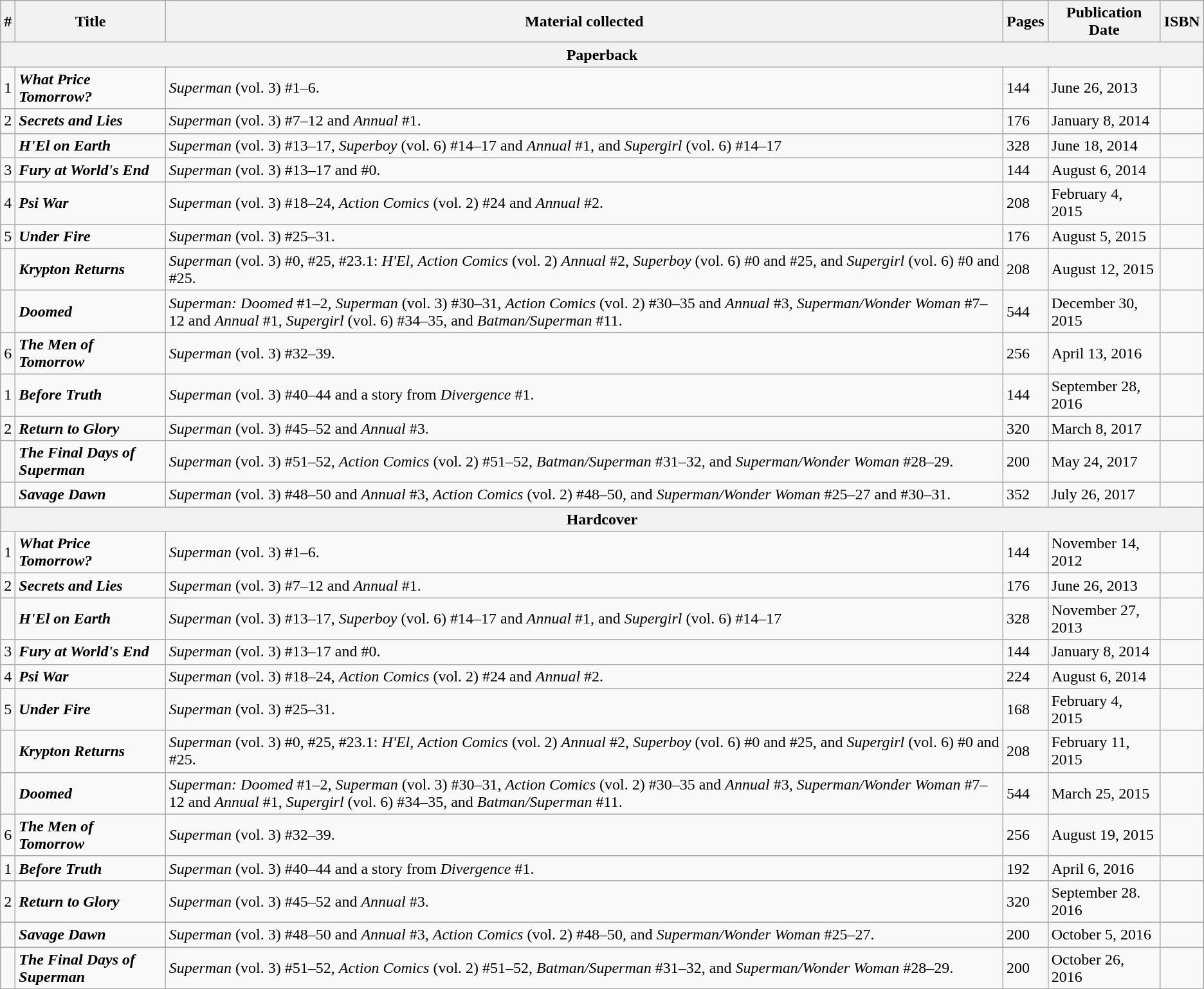<table class="wikitable sortable">
<tr>
<th class="unsortable">#</th>
<th>Title</th>
<th>Material collected</th>
<th class="unsortable">Pages</th>
<th>Publication Date</th>
<th class="unsortable">ISBN</th>
</tr>
<tr>
<th colspan="6">Paperback</th>
</tr>
<tr>
<td>1</td>
<td><strong><em>What Price Tomorrow?</em></strong></td>
<td><em>Superman</em> (vol. 3) #1–6.</td>
<td>144</td>
<td>June 26, 2013</td>
<td align="right"></td>
</tr>
<tr>
<td>2</td>
<td><strong><em>Secrets and Lies</em></strong></td>
<td><em>Superman</em> (vol. 3) #7–12 and <em>Annual</em> #1.</td>
<td>176</td>
<td>January 8, 2014</td>
<td></td>
</tr>
<tr>
<td></td>
<td><strong><em>H'El on Earth</em></strong></td>
<td><em>Superman</em> (vol. 3) #13–17, <em>Superboy</em> (vol. 6) #14–17 and <em>Annual</em> #1, and <em>Supergirl</em> (vol. 6) #14–17</td>
<td>328</td>
<td>June 18, 2014</td>
<td></td>
</tr>
<tr>
<td>3</td>
<td><strong><em>Fury at World's End</em></strong></td>
<td><em>Superman</em> (vol. 3) #13–17 and #0.</td>
<td>144</td>
<td>August 6, 2014</td>
<td></td>
</tr>
<tr>
<td>4</td>
<td><strong><em>Psi War</em></strong></td>
<td><em>Superman</em> (vol. 3) #18–24, <em>Action Comics</em> (vol. 2) #24 and <em>Annual</em> #2.</td>
<td>208</td>
<td>February 4, 2015</td>
<td></td>
</tr>
<tr>
<td>5</td>
<td><strong><em>Under Fire</em></strong></td>
<td><em>Superman</em> (vol. 3) #25–31.</td>
<td>176</td>
<td>August 5, 2015</td>
<td></td>
</tr>
<tr>
<td></td>
<td><strong><em>Krypton Returns</em></strong></td>
<td><em>Superman</em> (vol. 3) #0, #25, #23.1: <em>H'El</em>, <em>Action Comics</em> (vol. 2) <em>Annual</em> #2, <em>Superboy</em> (vol. 6) #0 and #25, and <em>Supergirl</em> (vol. 6) #0 and #25.</td>
<td>208</td>
<td>August 12, 2015</td>
<td></td>
</tr>
<tr>
<td></td>
<td><strong><em>Doomed</em></strong></td>
<td><em>Superman: Doomed</em> #1–2, <em>Superman</em> (vol. 3) #30–31, <em>Action Comics</em> (vol. 2) #30–35 and <em>Annual</em> #3, <em>Superman/Wonder Woman</em> #7–12 and <em>Annual</em> #1, <em>Supergirl</em> (vol. 6) #34–35, and <em>Batman/Superman</em> #11.</td>
<td>544</td>
<td>December 30, 2015</td>
<td></td>
</tr>
<tr>
<td>6</td>
<td><strong><em>The Men of Tomorrow</em></strong></td>
<td><em>Superman</em> (vol. 3) #32–39.</td>
<td>256</td>
<td>April 13, 2016</td>
<td></td>
</tr>
<tr>
<td>1</td>
<td><strong><em>Before Truth</em></strong></td>
<td><em>Superman</em> (vol. 3) #40–44 and a story from <em>Divergence</em> #1.</td>
<td>144</td>
<td>September 28, 2016</td>
<td></td>
</tr>
<tr>
<td>2</td>
<td><strong><em>Return to Glory</em></strong></td>
<td><em>Superman</em> (vol. 3) #45–52 and <em>Annual</em> #3.</td>
<td>320</td>
<td>March 8, 2017</td>
<td></td>
</tr>
<tr>
<td></td>
<td><strong><em>The Final Days of Superman</em></strong></td>
<td><em>Superman</em> (vol. 3) #51–52, <em>Action Comics</em> (vol. 2) #51–52, <em>Batman/Superman</em> #31–32, and <em>Superman/Wonder Woman</em> #28–29.</td>
<td>200</td>
<td>May 24, 2017</td>
<td></td>
</tr>
<tr>
<td></td>
<td><strong><em>Savage Dawn</em></strong></td>
<td><em>Superman</em> (vol. 3) #48–50 and <em>Annual</em> #3, <em>Action Comics</em> (vol. 2) #48–50, and <em>Superman/Wonder Woman</em> #25–27 and #30–31.</td>
<td>352</td>
<td>July 26, 2017</td>
<td></td>
</tr>
<tr>
<th colspan="6">Hardcover</th>
</tr>
<tr>
<td>1</td>
<td><strong><em>What Price Tomorrow?</em></strong></td>
<td><em>Superman</em> (vol. 3) #1–6.</td>
<td>144</td>
<td>November 14, 2012</td>
<td></td>
</tr>
<tr>
<td>2</td>
<td><strong><em>Secrets and Lies</em></strong></td>
<td><em>Superman</em> (vol. 3) #7–12 and <em>Annual</em> #1.</td>
<td>176</td>
<td>June 26, 2013</td>
<td></td>
</tr>
<tr>
<td></td>
<td><strong><em>H'El on Earth</em></strong></td>
<td><em>Superman</em> (vol. 3) #13–17, <em>Superboy</em> (vol. 6) #14–17 and <em>Annual</em> #1, and <em>Supergirl</em> (vol. 6) #14–17</td>
<td>328</td>
<td>November 27, 2013</td>
<td></td>
</tr>
<tr>
<td>3</td>
<td><strong><em>Fury at World's End</em></strong></td>
<td><em>Superman</em> (vol. 3) #13–17 and #0.</td>
<td>144</td>
<td>January 8, 2014</td>
<td></td>
</tr>
<tr>
<td>4</td>
<td><strong><em>Psi War</em></strong></td>
<td><em>Superman</em> (vol. 3) #18–24, <em>Action Comics</em> (vol. 2) #24 and <em>Annual</em> #2.</td>
<td>224</td>
<td>August 6, 2014</td>
<td></td>
</tr>
<tr>
<td>5</td>
<td><strong><em>Under Fire</em></strong></td>
<td><em>Superman</em> (vol. 3) #25–31.</td>
<td>168</td>
<td>February 4, 2015</td>
<td></td>
</tr>
<tr>
<td></td>
<td><strong><em>Krypton Returns</em></strong></td>
<td><em>Superman</em> (vol. 3) #0, #25, #23.1: <em>H'El</em>, <em>Action Comics</em> (vol. 2) <em>Annual</em> #2, <em>Superboy</em> (vol. 6) #0 and #25, and <em>Supergirl</em> (vol. 6) #0 and #25.</td>
<td>208</td>
<td>February 11, 2015</td>
<td></td>
</tr>
<tr>
<td></td>
<td><strong><em>Doomed</em></strong></td>
<td><em>Superman: Doomed</em> #1–2, <em>Superman</em> (vol. 3) #30–31, <em>Action Comics</em> (vol. 2) #30–35 and <em>Annual</em> #3, <em>Superman/Wonder Woman</em> #7–12 and <em>Annual</em> #1, <em>Supergirl</em> (vol. 6) #34–35, and <em>Batman/Superman</em> #11.</td>
<td>544</td>
<td>March 25, 2015</td>
<td></td>
</tr>
<tr>
<td>6</td>
<td><strong><em>The Men of Tomorrow</em></strong></td>
<td><em>Superman</em> (vol. 3) #32–39.</td>
<td>256</td>
<td>August 19, 2015</td>
<td></td>
</tr>
<tr>
<td>1</td>
<td><strong><em>Before Truth</em></strong></td>
<td><em>Superman</em> (vol. 3) #40–44 and a story from <em>Divergence</em> #1.</td>
<td>192</td>
<td>April 6, 2016</td>
<td></td>
</tr>
<tr>
<td>2</td>
<td><strong><em>Return to Glory</em></strong></td>
<td><em>Superman</em> (vol. 3) #45–52 and <em>Annual</em> #3.</td>
<td>320</td>
<td>September 28. 2016</td>
<td></td>
</tr>
<tr>
<td></td>
<td><strong><em>Savage Dawn</em></strong></td>
<td><em>Superman</em> (vol. 3) #48–50 and <em>Annual</em> #3, <em>Action Comics</em> (vol. 2) #48–50, and <em>Superman/Wonder Woman</em> #25–27.</td>
<td>200</td>
<td>October 5, 2016</td>
<td></td>
</tr>
<tr>
<td></td>
<td><strong><em>The Final Days of Superman</em></strong></td>
<td><em>Superman</em> (vol. 3) #51–52, <em>Action Comics</em> (vol. 2) #51–52, <em>Batman/Superman</em> #31–32, and <em>Superman/Wonder Woman</em> #28–29.</td>
<td>200</td>
<td>October 26, 2016</td>
<td></td>
</tr>
</table>
